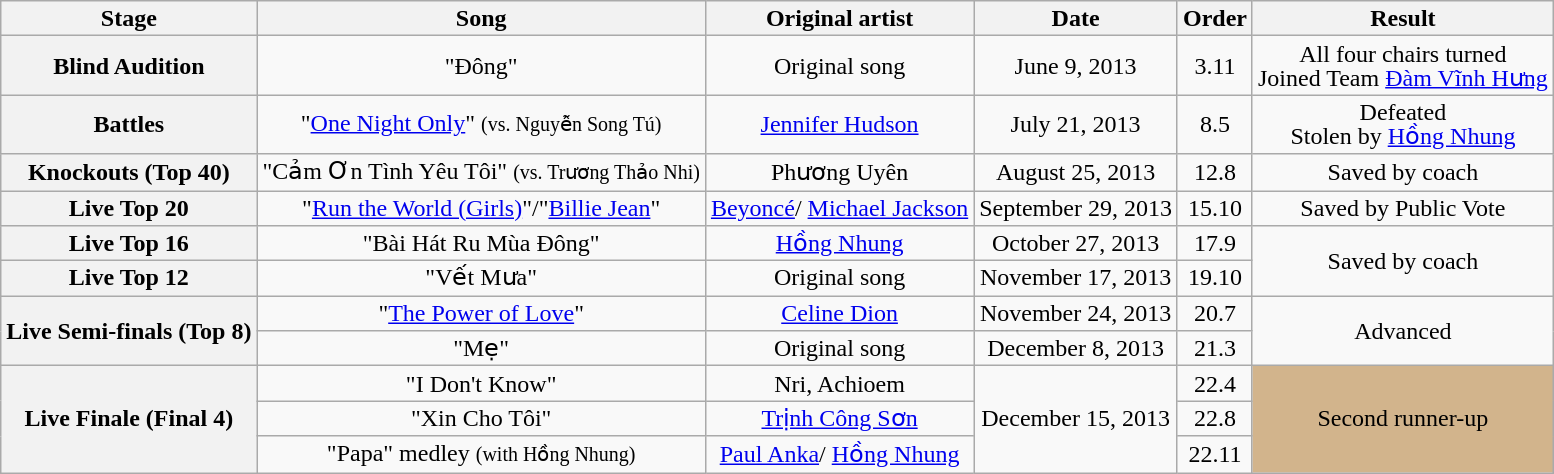<table class="wikitable" style="text-align:center; line-height:16px;">
<tr>
<th scope="col">Stage</th>
<th scope="col">Song</th>
<th scope="col">Original artist</th>
<th scope="col">Date</th>
<th scope="col">Order</th>
<th scope="col">Result</th>
</tr>
<tr>
<th scope="row">Blind Audition</th>
<td>"Đông"</td>
<td>Original song</td>
<td>June 9, 2013</td>
<td>3.11</td>
<td>All four chairs turned<br>Joined Team <a href='#'>Đàm Vĩnh Hưng</a></td>
</tr>
<tr>
<th scope="row">Battles</th>
<td>"<a href='#'>One Night Only</a>" <small>(vs. Nguyễn Song Tú)</small></td>
<td><a href='#'>Jennifer Hudson</a></td>
<td>July 21, 2013</td>
<td>8.5</td>
<td>Defeated<br>Stolen by <a href='#'>Hồng Nhung</a></td>
</tr>
<tr>
<th scope="row">Knockouts (Top 40)</th>
<td>"Cảm Ơn Tình Yêu Tôi"  <small>(vs. Trương Thảo Nhi)</small></td>
<td>Phương Uyên</td>
<td>August 25, 2013</td>
<td>12.8</td>
<td>Saved by coach</td>
</tr>
<tr>
<th scope="row">Live Top 20</th>
<td>"<a href='#'>Run the World (Girls)</a>"/"<a href='#'>Billie Jean</a>"</td>
<td><a href='#'>Beyoncé</a>/ <a href='#'>Michael Jackson</a></td>
<td>September 29, 2013</td>
<td>15.10</td>
<td>Saved by Public Vote</td>
</tr>
<tr>
<th scope="row">Live Top 16</th>
<td>"Bài Hát Ru Mùa Đông"</td>
<td><a href='#'>Hồng Nhung</a></td>
<td>October 27, 2013</td>
<td>17.9</td>
<td rowspan=2>Saved by coach</td>
</tr>
<tr>
<th scope="row">Live Top 12</th>
<td>"Vết Mưa"</td>
<td>Original song</td>
<td>November 17, 2013</td>
<td>19.10</td>
</tr>
<tr>
<th scope="row" rowspan=2>Live Semi-finals (Top 8)</th>
<td>"<a href='#'>The Power of Love</a>"</td>
<td><a href='#'>Celine Dion</a></td>
<td>November 24, 2013</td>
<td>20.7</td>
<td rowspan=2>Advanced</td>
</tr>
<tr>
<td>"Mẹ"</td>
<td>Original song</td>
<td>December 8, 2013</td>
<td>21.3</td>
</tr>
<tr>
<th scope="row" rowspan="3">Live Finale (Final 4)</th>
<td>"I Don't Know"</td>
<td>Nri, Achioem</td>
<td rowspan="3">December 15, 2013</td>
<td>22.4</td>
<td style="background:tan;"  rowspan="3">Second runner-up</td>
</tr>
<tr>
<td>"Xin Cho Tôi"</td>
<td><a href='#'>Trịnh Công Sơn</a></td>
<td>22.8</td>
</tr>
<tr>
<td>"Papa" medley <small>(with Hồng Nhung)</small></td>
<td><a href='#'>Paul Anka</a>/ <a href='#'>Hồng Nhung</a></td>
<td>22.11</td>
</tr>
</table>
